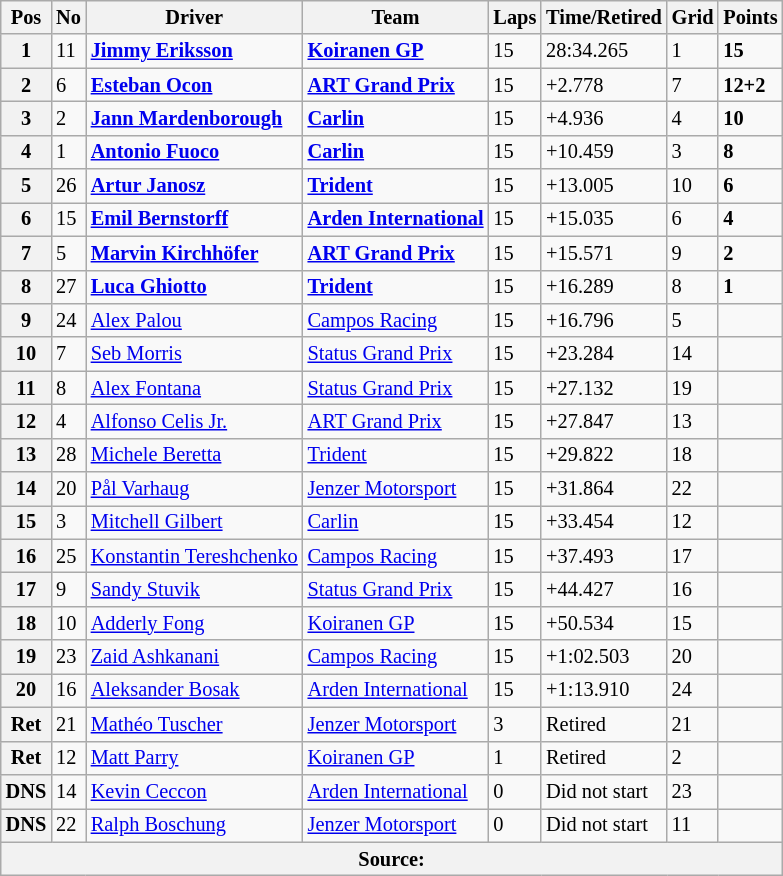<table class="wikitable" style="font-size:85%">
<tr>
<th>Pos</th>
<th>No</th>
<th>Driver</th>
<th>Team</th>
<th>Laps</th>
<th>Time/Retired</th>
<th>Grid</th>
<th>Points</th>
</tr>
<tr>
<th>1</th>
<td>11</td>
<td> <strong><a href='#'>Jimmy Eriksson</a></strong></td>
<td><strong><a href='#'>Koiranen GP</a></strong></td>
<td>15</td>
<td>28:34.265</td>
<td>1</td>
<td><strong>15</strong></td>
</tr>
<tr>
<th>2</th>
<td>6</td>
<td> <strong><a href='#'>Esteban Ocon</a></strong></td>
<td><strong><a href='#'>ART Grand Prix</a></strong></td>
<td>15</td>
<td>+2.778</td>
<td>7</td>
<td><strong>12+2</strong></td>
</tr>
<tr>
<th>3</th>
<td>2</td>
<td> <strong><a href='#'>Jann Mardenborough</a></strong></td>
<td><strong><a href='#'>Carlin</a></strong></td>
<td>15</td>
<td>+4.936</td>
<td>4</td>
<td><strong>10</strong></td>
</tr>
<tr>
<th>4</th>
<td>1</td>
<td> <strong><a href='#'>Antonio Fuoco</a></strong></td>
<td><strong><a href='#'>Carlin</a></strong></td>
<td>15</td>
<td>+10.459</td>
<td>3</td>
<td><strong>8</strong></td>
</tr>
<tr>
<th>5</th>
<td>26</td>
<td> <strong><a href='#'>Artur Janosz</a></strong></td>
<td><strong><a href='#'>Trident</a></strong></td>
<td>15</td>
<td>+13.005</td>
<td>10</td>
<td><strong>6</strong></td>
</tr>
<tr>
<th>6</th>
<td>15</td>
<td> <strong><a href='#'>Emil Bernstorff</a></strong></td>
<td><strong><a href='#'>Arden International</a></strong></td>
<td>15</td>
<td>+15.035</td>
<td>6</td>
<td><strong>4</strong></td>
</tr>
<tr>
<th>7</th>
<td>5</td>
<td> <strong><a href='#'>Marvin Kirchhöfer</a></strong></td>
<td><strong><a href='#'>ART Grand Prix</a></strong></td>
<td>15</td>
<td>+15.571</td>
<td>9</td>
<td><strong>2</strong></td>
</tr>
<tr>
<th>8</th>
<td>27</td>
<td> <strong><a href='#'>Luca Ghiotto</a></strong></td>
<td><strong><a href='#'>Trident</a></strong></td>
<td>15</td>
<td>+16.289</td>
<td>8</td>
<td><strong>1</strong></td>
</tr>
<tr>
<th>9</th>
<td>24</td>
<td> <a href='#'>Alex Palou</a></td>
<td><a href='#'>Campos Racing</a></td>
<td>15</td>
<td>+16.796</td>
<td>5</td>
<td></td>
</tr>
<tr>
<th>10</th>
<td>7</td>
<td> <a href='#'>Seb Morris</a></td>
<td><a href='#'>Status Grand Prix</a></td>
<td>15</td>
<td>+23.284</td>
<td>14</td>
<td></td>
</tr>
<tr>
<th>11</th>
<td>8</td>
<td> <a href='#'>Alex Fontana</a></td>
<td><a href='#'>Status Grand Prix</a></td>
<td>15</td>
<td>+27.132</td>
<td>19</td>
<td></td>
</tr>
<tr>
<th>12</th>
<td>4</td>
<td> <a href='#'>Alfonso Celis Jr.</a></td>
<td><a href='#'>ART Grand Prix</a></td>
<td>15</td>
<td>+27.847</td>
<td>13</td>
<td></td>
</tr>
<tr>
<th>13</th>
<td>28</td>
<td> <a href='#'>Michele Beretta</a></td>
<td><a href='#'>Trident</a></td>
<td>15</td>
<td>+29.822</td>
<td>18</td>
<td></td>
</tr>
<tr>
<th>14</th>
<td>20</td>
<td> <a href='#'>Pål Varhaug</a></td>
<td><a href='#'>Jenzer Motorsport</a></td>
<td>15</td>
<td>+31.864</td>
<td>22</td>
<td></td>
</tr>
<tr>
<th>15</th>
<td>3</td>
<td> <a href='#'>Mitchell Gilbert</a></td>
<td><a href='#'>Carlin</a></td>
<td>15</td>
<td>+33.454</td>
<td>12</td>
<td></td>
</tr>
<tr>
<th>16</th>
<td>25</td>
<td> <a href='#'>Konstantin Tereshchenko</a></td>
<td><a href='#'>Campos Racing</a></td>
<td>15</td>
<td>+37.493</td>
<td>17</td>
<td></td>
</tr>
<tr>
<th>17</th>
<td>9</td>
<td> <a href='#'>Sandy Stuvik</a></td>
<td><a href='#'>Status Grand Prix</a></td>
<td>15</td>
<td>+44.427</td>
<td>16</td>
<td></td>
</tr>
<tr>
<th>18</th>
<td>10</td>
<td> <a href='#'>Adderly Fong</a></td>
<td><a href='#'>Koiranen GP</a></td>
<td>15</td>
<td>+50.534</td>
<td>15</td>
<td></td>
</tr>
<tr>
<th>19</th>
<td>23</td>
<td> <a href='#'>Zaid Ashkanani</a></td>
<td><a href='#'>Campos Racing</a></td>
<td>15</td>
<td>+1:02.503</td>
<td>20</td>
<td></td>
</tr>
<tr>
<th>20</th>
<td>16</td>
<td> <a href='#'>Aleksander Bosak</a></td>
<td><a href='#'>Arden International</a></td>
<td>15</td>
<td>+1:13.910</td>
<td>24</td>
<td></td>
</tr>
<tr>
<th>Ret</th>
<td>21</td>
<td> <a href='#'>Mathéo Tuscher</a></td>
<td><a href='#'>Jenzer Motorsport</a></td>
<td>3</td>
<td>Retired</td>
<td>21</td>
<td></td>
</tr>
<tr>
<th>Ret</th>
<td>12</td>
<td> <a href='#'>Matt Parry</a></td>
<td><a href='#'>Koiranen GP</a></td>
<td>1</td>
<td>Retired</td>
<td>2</td>
<td></td>
</tr>
<tr>
<th>DNS</th>
<td>14</td>
<td> <a href='#'>Kevin Ceccon</a></td>
<td><a href='#'>Arden International</a></td>
<td>0</td>
<td>Did not start</td>
<td>23</td>
<td></td>
</tr>
<tr>
<th>DNS</th>
<td>22</td>
<td> <a href='#'>Ralph Boschung</a></td>
<td><a href='#'>Jenzer Motorsport</a></td>
<td>0</td>
<td>Did not start</td>
<td>11</td>
<td></td>
</tr>
<tr>
<th colspan="8">Source:</th>
</tr>
</table>
